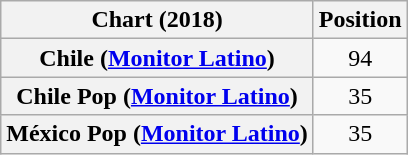<table class="wikitable plainrowheaders" style="text-align:center">
<tr>
<th scope="col">Chart (2018)</th>
<th scope="col">Position</th>
</tr>
<tr>
<th scope="row">Chile (<a href='#'>Monitor Latino</a>)</th>
<td>94</td>
</tr>
<tr>
<th scope="row">Chile Pop (<a href='#'>Monitor Latino</a>)</th>
<td>35</td>
</tr>
<tr>
<th scope="row">México Pop (<a href='#'>Monitor Latino</a>)</th>
<td>35</td>
</tr>
</table>
